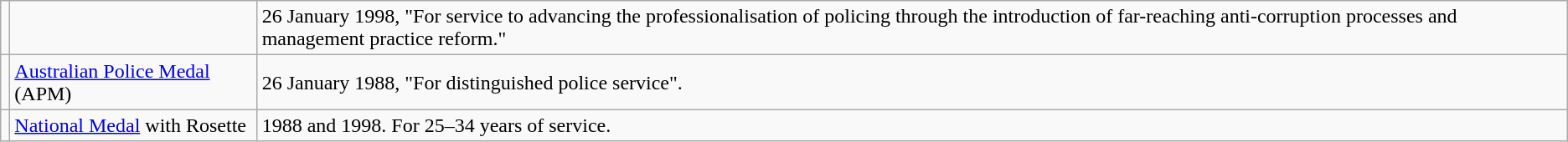<table class="wikitable">
<tr>
<td></td>
<td></td>
<td>26 January 1998, "For service to advancing the professionalisation of policing through the introduction of far-reaching anti-corruption processes and management practice reform."</td>
</tr>
<tr>
<td></td>
<td><a href='#'>Australian Police Medal</a> (APM)</td>
<td>26 January 1988, "For distinguished police service".</td>
</tr>
<tr>
<td></td>
<td><a href='#'>National Medal</a> with Rosette</td>
<td>1988 and 1998. For 25–34 years of service.</td>
</tr>
</table>
